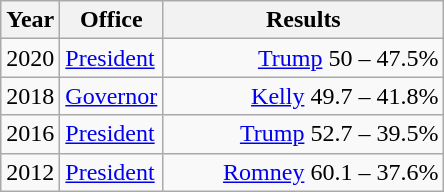<table class=wikitable>
<tr>
<th width="30">Year</th>
<th width="60">Office</th>
<th width="180">Results</th>
</tr>
<tr>
<td>2020</td>
<td><a href='#'>President</a></td>
<td align="right" ><a href='#'>Trump</a> 50 – 47.5%</td>
</tr>
<tr>
<td>2018</td>
<td><a href='#'>Governor</a></td>
<td align="right" ><a href='#'>Kelly</a> 49.7 – 41.8%</td>
</tr>
<tr>
<td>2016</td>
<td><a href='#'>President</a></td>
<td align="right" ><a href='#'>Trump</a> 52.7 – 39.5%</td>
</tr>
<tr>
<td>2012</td>
<td><a href='#'>President</a></td>
<td align="right" ><a href='#'>Romney</a> 60.1 – 37.6%</td>
</tr>
</table>
